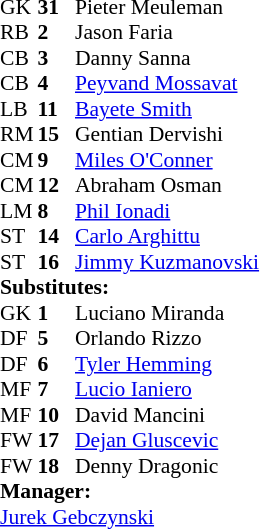<table style="font-size: 90%" cellspacing="0" cellpadding="0">
<tr>
<th width="25"></th>
<th width="25"></th>
</tr>
<tr>
<td>GK</td>
<td><strong>31</strong></td>
<td> Pieter Meuleman</td>
<td></td>
<td></td>
</tr>
<tr>
<td>RB</td>
<td><strong>2</strong></td>
<td> Jason Faria</td>
</tr>
<tr>
<td>CB</td>
<td><strong>3</strong></td>
<td> Danny Sanna</td>
</tr>
<tr>
<td>CB</td>
<td><strong>4</strong></td>
<td> <a href='#'>Peyvand Mossavat</a></td>
<td></td>
<td></td>
</tr>
<tr>
<td>LB</td>
<td><strong>11</strong></td>
<td> <a href='#'>Bayete Smith</a></td>
<td></td>
<td></td>
</tr>
<tr>
<td>RM</td>
<td><strong>15</strong></td>
<td> Gentian Dervishi</td>
<td></td>
<td></td>
</tr>
<tr>
<td>CM</td>
<td><strong>9</strong></td>
<td> <a href='#'>Miles O'Conner</a></td>
</tr>
<tr>
<td>CM</td>
<td><strong>12</strong></td>
<td> Abraham Osman</td>
<td></td>
<td></td>
</tr>
<tr>
<td>LM</td>
<td><strong>8</strong></td>
<td> <a href='#'>Phil Ionadi</a></td>
<td></td>
<td></td>
</tr>
<tr>
<td>ST</td>
<td><strong>14</strong></td>
<td> <a href='#'>Carlo Arghittu</a></td>
<td></td>
<td></td>
</tr>
<tr>
<td>ST</td>
<td><strong>16</strong></td>
<td> <a href='#'>Jimmy Kuzmanovski</a></td>
<td></td>
<td></td>
</tr>
<tr>
<td colspan=3><strong>Substitutes:</strong></td>
</tr>
<tr>
<td>GK</td>
<td><strong>1</strong></td>
<td> Luciano Miranda</td>
<td></td>
<td></td>
</tr>
<tr>
<td>DF</td>
<td><strong>5</strong></td>
<td> Orlando Rizzo</td>
<td></td>
<td></td>
</tr>
<tr>
<td>DF</td>
<td><strong>6</strong></td>
<td> <a href='#'>Tyler Hemming</a></td>
<td></td>
<td></td>
</tr>
<tr>
<td>MF</td>
<td><strong>7</strong></td>
<td> <a href='#'>Lucio Ianiero</a></td>
<td></td>
<td></td>
</tr>
<tr>
<td>MF</td>
<td><strong>10</strong></td>
<td> David Mancini</td>
<td></td>
<td></td>
</tr>
<tr>
<td>FW</td>
<td><strong>17</strong></td>
<td> <a href='#'>Dejan Gluscevic</a></td>
<td></td>
<td></td>
</tr>
<tr>
<td>FW</td>
<td><strong>18</strong></td>
<td> Denny Dragonic</td>
<td></td>
<td></td>
</tr>
<tr>
<td colspan=3><strong>Manager:</strong></td>
</tr>
<tr>
<td colspan=4> <a href='#'>Jurek Gebczynski</a></td>
</tr>
</table>
